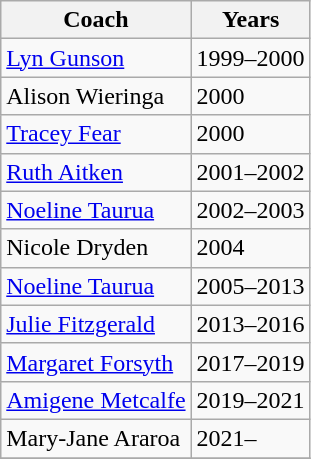<table class="wikitable collapsible">
<tr>
<th>Coach</th>
<th>Years</th>
</tr>
<tr>
<td><a href='#'>Lyn Gunson</a></td>
<td>1999–2000</td>
</tr>
<tr>
<td>Alison Wieringa</td>
<td>2000</td>
</tr>
<tr>
<td><a href='#'>Tracey Fear</a></td>
<td>2000</td>
</tr>
<tr>
<td><a href='#'>Ruth Aitken</a></td>
<td>2001–2002</td>
</tr>
<tr>
<td><a href='#'>Noeline Taurua</a></td>
<td>2002–2003</td>
</tr>
<tr>
<td>Nicole Dryden</td>
<td>2004</td>
</tr>
<tr>
<td><a href='#'>Noeline Taurua</a></td>
<td>2005–2013</td>
</tr>
<tr>
<td><a href='#'>Julie Fitzgerald</a></td>
<td>2013–2016</td>
</tr>
<tr>
<td><a href='#'>Margaret Forsyth</a></td>
<td>2017–2019</td>
</tr>
<tr>
<td><a href='#'>Amigene Metcalfe</a></td>
<td>2019–2021</td>
</tr>
<tr>
<td>Mary-Jane Araroa</td>
<td>2021–</td>
</tr>
<tr>
</tr>
</table>
